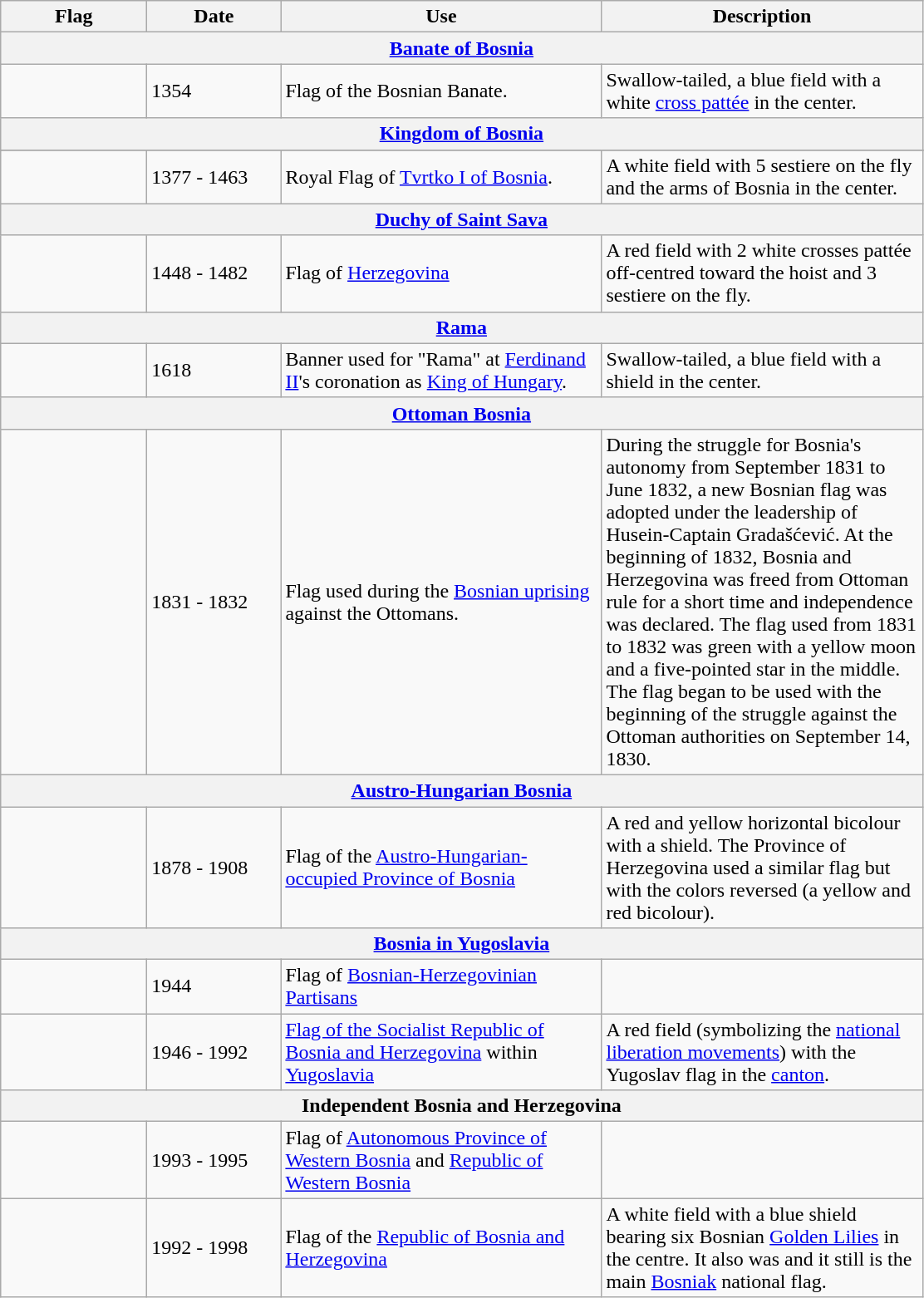<table class="wikitable">
<tr>
<th style="width:110px;">Flag</th>
<th style="width:100px;">Date</th>
<th style="width:250px;">Use</th>
<th style="width:250px;">Description</th>
</tr>
<tr>
<th colspan="4"><a href='#'>Banate of Bosnia</a></th>
</tr>
<tr>
<td></td>
<td> 1354</td>
<td>Flag of the Bosnian Banate.</td>
<td>Swallow-tailed, a blue field with a white <a href='#'>cross pattée</a> in the center.</td>
</tr>
<tr>
<th colspan="4"><a href='#'>Kingdom of Bosnia</a></th>
</tr>
<tr>
</tr>
<tr>
<td></td>
<td>1377 - 1463</td>
<td>Royal Flag of <a href='#'>Tvrtko I of Bosnia</a>.</td>
<td>A white field with 5 sestiere on the fly and the arms of Bosnia in the center.</td>
</tr>
<tr>
<th colspan="4"><a href='#'>Duchy of Saint Sava</a></th>
</tr>
<tr>
<td></td>
<td>1448 - 1482</td>
<td>Flag of <a href='#'>Herzegovina</a></td>
<td>A red field with 2 white crosses pattée off-centred toward the hoist and 3 sestiere on the fly.</td>
</tr>
<tr>
<th colspan="4"><a href='#'>Rama</a></th>
</tr>
<tr>
<td></td>
<td>1618</td>
<td>Banner used for "Rama" at <a href='#'>Ferdinand II</a>'s coronation as <a href='#'>King of Hungary</a>.</td>
<td>Swallow-tailed, a blue field with a shield in the center.</td>
</tr>
<tr>
<th colspan="4"><a href='#'>Ottoman Bosnia</a></th>
</tr>
<tr>
<td></td>
<td>1831 - 1832</td>
<td>Flag used during the <a href='#'>Bosnian uprising</a> against the Ottomans.</td>
<td>During the struggle for Bosnia's autonomy from September 1831 to June 1832, a new Bosnian flag was adopted under the leadership of Husein-Captain Gradašćević.  At the beginning of 1832, Bosnia and Herzegovina was freed from Ottoman rule for a short time and independence was declared.  The flag used from 1831 to 1832 was green with a yellow moon and a five-pointed star in the middle.  The flag began to be used with the beginning of the struggle against the Ottoman authorities on September 14, 1830.</td>
</tr>
<tr>
<th colspan="4"><a href='#'>Austro-Hungarian Bosnia</a></th>
</tr>
<tr>
<td></td>
<td>1878 - 1908</td>
<td>Flag of the <a href='#'>Austro-Hungarian-occupied Province of Bosnia</a></td>
<td>A red and yellow horizontal bicolour with a shield.  The Province of Herzegovina used a similar flag but with the colors reversed (a yellow and red bicolour).</td>
</tr>
<tr>
<th colspan="4"><a href='#'>Bosnia in Yugoslavia</a></th>
</tr>
<tr>
<td></td>
<td>1944</td>
<td>Flag of <a href='#'>Bosnian-Herzegovinian Partisans</a></td>
<td></td>
</tr>
<tr>
<td></td>
<td>1946 - 1992</td>
<td><a href='#'>Flag of the Socialist Republic of Bosnia and Herzegovina</a> within <a href='#'>Yugoslavia</a></td>
<td>A red field (symbolizing the <a href='#'>national liberation movements</a>) with the Yugoslav flag in the <a href='#'>canton</a>.</td>
</tr>
<tr>
<th colspan="4">Independent Bosnia and Herzegovina</th>
</tr>
<tr>
<td></td>
<td>1993 - 1995</td>
<td>Flag of <a href='#'>Autonomous Province of Western Bosnia</a> and <a href='#'>Republic of Western Bosnia</a></td>
<td></td>
</tr>
<tr>
<td></td>
<td>1992 - 1998</td>
<td>Flag of the <a href='#'>Republic of Bosnia and Herzegovina</a></td>
<td>A white field with a blue shield bearing six Bosnian <a href='#'>Golden Lilies</a> in the centre. It also was and it still is the main <a href='#'>Bosniak</a> national flag.</td>
</tr>
</table>
